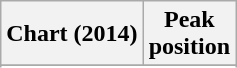<table class="wikitable sortable plainrowheaders" style="text-align:center">
<tr>
<th scope="col">Chart (2014)</th>
<th scope="col">Peak<br> position</th>
</tr>
<tr>
</tr>
<tr>
</tr>
<tr>
</tr>
<tr>
</tr>
<tr>
</tr>
</table>
